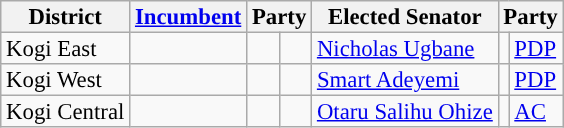<table class="sortable wikitable" style="font-size:95%;line-height:14px;">
<tr>
<th class="unsortable">District</th>
<th class="unsortable"><a href='#'>Incumbent</a></th>
<th colspan="2">Party</th>
<th class="unsortable">Elected Senator</th>
<th colspan="2">Party</th>
</tr>
<tr>
<td>Kogi East</td>
<td></td>
<td></td>
<td></td>
<td><a href='#'>Nicholas Ugbane</a></td>
<td style="background:"></td>
<td><a href='#'>PDP</a></td>
</tr>
<tr>
<td>Kogi West</td>
<td></td>
<td></td>
<td></td>
<td><a href='#'>Smart Adeyemi</a></td>
<td style="background:"></td>
<td><a href='#'>PDP</a></td>
</tr>
<tr>
<td>Kogi Central</td>
<td></td>
<td></td>
<td></td>
<td><a href='#'>Otaru Salihu Ohize</a></td>
<td style="background:"></td>
<td><a href='#'>AC</a></td>
</tr>
</table>
